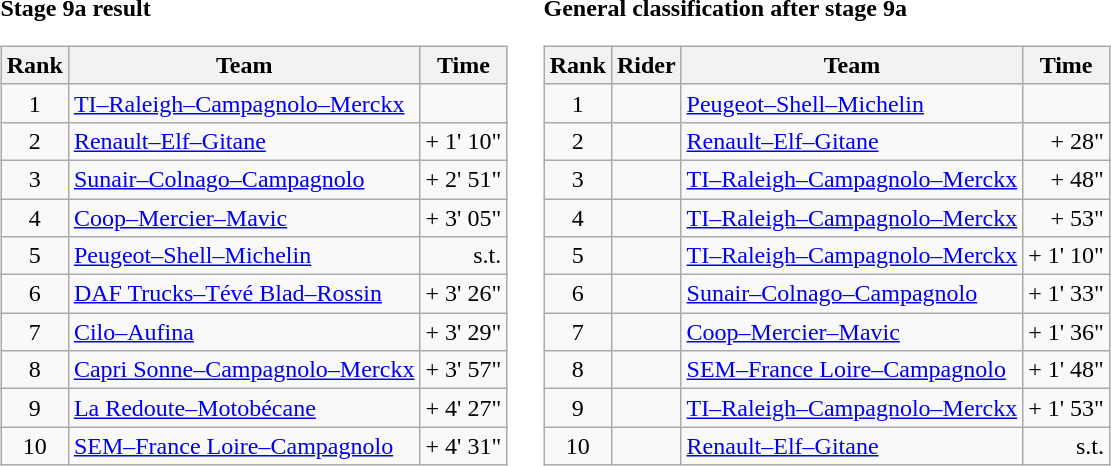<table>
<tr>
<td><strong>Stage 9a result</strong><br><table class="wikitable">
<tr>
<th scope="col">Rank</th>
<th scope="col">Team</th>
<th scope="col">Time</th>
</tr>
<tr>
<td style="text-align:center;">1</td>
<td><a href='#'>TI–Raleigh–Campagnolo–Merckx</a></td>
<td style="text-align:right;"></td>
</tr>
<tr>
<td style="text-align:center;">2</td>
<td><a href='#'>Renault–Elf–Gitane</a></td>
<td style="text-align:right;">+ 1' 10"</td>
</tr>
<tr>
<td style="text-align:center;">3</td>
<td><a href='#'>Sunair–Colnago–Campagnolo</a></td>
<td style="text-align:right;">+ 2' 51"</td>
</tr>
<tr>
<td style="text-align:center;">4</td>
<td><a href='#'>Coop–Mercier–Mavic</a></td>
<td style="text-align:right;">+ 3' 05"</td>
</tr>
<tr>
<td style="text-align:center;">5</td>
<td><a href='#'>Peugeot–Shell–Michelin</a></td>
<td style="text-align:right;">s.t.</td>
</tr>
<tr>
<td style="text-align:center;">6</td>
<td><a href='#'>DAF Trucks–Tévé Blad–Rossin</a></td>
<td style="text-align:right;">+ 3' 26"</td>
</tr>
<tr>
<td style="text-align:center;">7</td>
<td><a href='#'>Cilo–Aufina</a></td>
<td style="text-align:right;">+ 3' 29"</td>
</tr>
<tr>
<td style="text-align:center;">8</td>
<td><a href='#'>Capri Sonne–Campagnolo–Merckx</a></td>
<td style="text-align:right;">+ 3' 57"</td>
</tr>
<tr>
<td style="text-align:center;">9</td>
<td><a href='#'>La Redoute–Motobécane</a></td>
<td style="text-align:right;">+ 4' 27"</td>
</tr>
<tr>
<td style="text-align:center;">10</td>
<td><a href='#'>SEM–France Loire–Campagnolo</a></td>
<td style="text-align:right;">+ 4' 31"</td>
</tr>
</table>
</td>
<td></td>
<td><strong>General classification after stage 9a</strong><br><table class="wikitable">
<tr>
<th scope="col">Rank</th>
<th scope="col">Rider</th>
<th scope="col">Team</th>
<th scope="col">Time</th>
</tr>
<tr>
<td style="text-align:center;">1</td>
<td> </td>
<td><a href='#'>Peugeot–Shell–Michelin</a></td>
<td style="text-align:right;"></td>
</tr>
<tr>
<td style="text-align:center;">2</td>
<td></td>
<td><a href='#'>Renault–Elf–Gitane</a></td>
<td style="text-align:right;">+ 28"</td>
</tr>
<tr>
<td style="text-align:center;">3</td>
<td></td>
<td><a href='#'>TI–Raleigh–Campagnolo–Merckx</a></td>
<td style="text-align:right;">+ 48"</td>
</tr>
<tr>
<td style="text-align:center;">4</td>
<td></td>
<td><a href='#'>TI–Raleigh–Campagnolo–Merckx</a></td>
<td style="text-align:right;">+ 53"</td>
</tr>
<tr>
<td style="text-align:center;">5</td>
<td></td>
<td><a href='#'>TI–Raleigh–Campagnolo–Merckx</a></td>
<td style="text-align:right;">+ 1' 10"</td>
</tr>
<tr>
<td style="text-align:center;">6</td>
<td></td>
<td><a href='#'>Sunair–Colnago–Campagnolo</a></td>
<td style="text-align:right;">+ 1' 33"</td>
</tr>
<tr>
<td style="text-align:center;">7</td>
<td></td>
<td><a href='#'>Coop–Mercier–Mavic</a></td>
<td style="text-align:right;">+ 1' 36"</td>
</tr>
<tr>
<td style="text-align:center;">8</td>
<td></td>
<td><a href='#'>SEM–France Loire–Campagnolo</a></td>
<td style="text-align:right;">+ 1' 48"</td>
</tr>
<tr>
<td style="text-align:center;">9</td>
<td></td>
<td><a href='#'>TI–Raleigh–Campagnolo–Merckx</a></td>
<td style="text-align:right;">+ 1' 53"</td>
</tr>
<tr>
<td style="text-align:center;">10</td>
<td></td>
<td><a href='#'>Renault–Elf–Gitane</a></td>
<td style="text-align:right;">s.t.</td>
</tr>
</table>
</td>
</tr>
</table>
